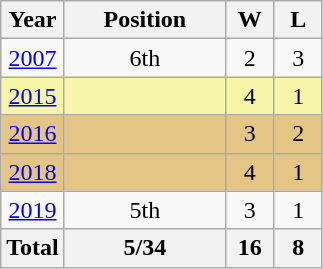<table class="wikitable" style="text-align: center;">
<tr>
<th>Year</th>
<th width="100">Position</th>
<th width="25">W</th>
<th width="25">L</th>
</tr>
<tr>
<td> <a href='#'>2007</a></td>
<td>6th</td>
<td>2</td>
<td>3</td>
</tr>
<tr bgcolor=f7f6a8>
<td> <a href='#'>2015</a></td>
<td></td>
<td>4</td>
<td>1</td>
</tr>
<tr bgcolor=e5c585>
<td> <a href='#'>2016</a></td>
<td></td>
<td>3</td>
<td>2</td>
</tr>
<tr bgcolor=e5c585>
<td> <a href='#'>2018</a></td>
<td></td>
<td>4</td>
<td>1</td>
</tr>
<tr>
<td> <a href='#'>2019</a></td>
<td>5th</td>
<td>3</td>
<td>1</td>
</tr>
<tr>
<th>Total</th>
<th>5/34</th>
<th>16</th>
<th>8</th>
</tr>
</table>
